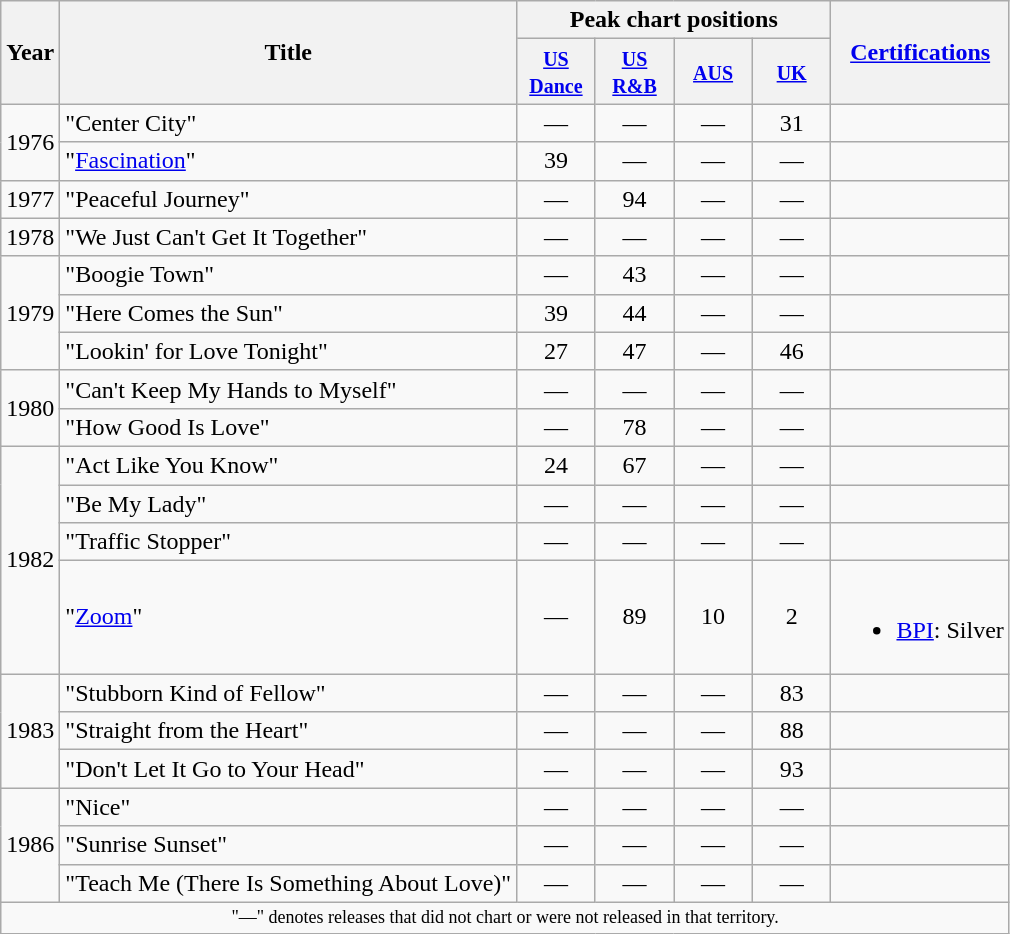<table class="wikitable">
<tr>
<th scope="col" rowspan="2">Year</th>
<th scope="col" rowspan="2">Title</th>
<th scope="col" colspan="4">Peak chart positions</th>
<th scope="col" rowspan="2"><a href='#'>Certifications</a></th>
</tr>
<tr>
<th style="width:45px;"><small><a href='#'>US Dance</a></small><br></th>
<th style="width:45px;"><small><a href='#'>US R&B</a></small><br></th>
<th style="width:45px;"><small><a href='#'>AUS</a></small><br></th>
<th style="width:45px;"><small><a href='#'>UK</a></small><br></th>
</tr>
<tr>
<td rowspan="2">1976</td>
<td>"Center City"</td>
<td align=center>—</td>
<td align=center>—</td>
<td align=center>―</td>
<td align=center>31</td>
<td></td>
</tr>
<tr>
<td>"<a href='#'>Fascination</a>"</td>
<td align=center>39</td>
<td align=center>—</td>
<td align=center>―</td>
<td align=center>―</td>
<td></td>
</tr>
<tr>
<td rowspan="1">1977</td>
<td>"Peaceful Journey"</td>
<td align=center>—</td>
<td align=center>94</td>
<td align=center>—</td>
<td align=center>—</td>
<td></td>
</tr>
<tr>
<td rowspan="1">1978</td>
<td>"We Just Can't Get It Together"</td>
<td align=center>―</td>
<td align=center>―</td>
<td align=center>―</td>
<td align=center>―</td>
<td></td>
</tr>
<tr>
<td rowspan="3">1979</td>
<td>"Boogie Town"</td>
<td align=center>—</td>
<td align=center>43</td>
<td align=center>―</td>
<td align=center>—</td>
<td></td>
</tr>
<tr>
<td>"Here Comes the Sun"</td>
<td align=center>39</td>
<td align=center>44</td>
<td align=center>―</td>
<td align=center>—</td>
<td></td>
</tr>
<tr>
<td>"Lookin' for Love Tonight"</td>
<td align=center>27</td>
<td align=center>47</td>
<td align=center>—</td>
<td align=center>46</td>
<td></td>
</tr>
<tr>
<td rowspan="2">1980</td>
<td>"Can't Keep My Hands to Myself"</td>
<td align=center>―</td>
<td align=center>—</td>
<td align=center>—</td>
<td align=center>―</td>
<td></td>
</tr>
<tr>
<td>"How Good Is Love"</td>
<td align=center>―</td>
<td align=center>78</td>
<td align=center>―</td>
<td align=center>―</td>
<td></td>
</tr>
<tr>
<td rowspan="4">1982</td>
<td>"Act Like You Know"</td>
<td align=center>24</td>
<td align=center>67</td>
<td align=center>―</td>
<td align=center>—</td>
<td></td>
</tr>
<tr>
<td>"Be My Lady"</td>
<td align=center>―</td>
<td align=center>―</td>
<td align=center>―</td>
<td align=center>—</td>
<td></td>
</tr>
<tr>
<td>"Traffic Stopper"</td>
<td align=center>―</td>
<td align=center>―</td>
<td align=center>―</td>
<td align=center>—</td>
<td></td>
</tr>
<tr>
<td>"<a href='#'>Zoom</a>"</td>
<td align=center>―</td>
<td align=center>89</td>
<td align=center>10</td>
<td align=center>2</td>
<td><br><ul><li><a href='#'>BPI</a>: Silver</li></ul></td>
</tr>
<tr>
<td rowspan="3">1983</td>
<td>"Stubborn Kind of Fellow"</td>
<td align=center>―</td>
<td align=center>―</td>
<td align=center>―</td>
<td align=center>83</td>
<td></td>
</tr>
<tr>
<td>"Straight from the Heart"</td>
<td align=center>―</td>
<td align=center>―</td>
<td align=center>―</td>
<td align=center>88</td>
<td></td>
</tr>
<tr>
<td>"Don't Let It Go to Your Head"</td>
<td align=center>―</td>
<td align=center>―</td>
<td align=center>―</td>
<td align=center>93</td>
<td></td>
</tr>
<tr>
<td rowspan="3">1986</td>
<td>"Nice"</td>
<td align=center>―</td>
<td align=center>―</td>
<td align=center>―</td>
<td align=center>—</td>
<td></td>
</tr>
<tr>
<td>"Sunrise Sunset"</td>
<td align=center>―</td>
<td align=center>―</td>
<td align=center>―</td>
<td align=center>—</td>
<td></td>
</tr>
<tr>
<td>"Teach Me (There Is Something About Love)"</td>
<td align=center>―</td>
<td align=center>―</td>
<td align=center>―</td>
<td align=center>—</td>
<td></td>
</tr>
<tr>
<td colspan="12" style="text-align:center; font-size:9pt;">"—" denotes releases that did not chart or were not released in that territory.</td>
</tr>
</table>
